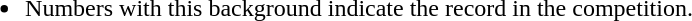<table style="width:auto; margin:auto;">
<tr>
<td><br><ul><li> Numbers with this background indicate the record in the competition.</li></ul></td>
</tr>
</table>
